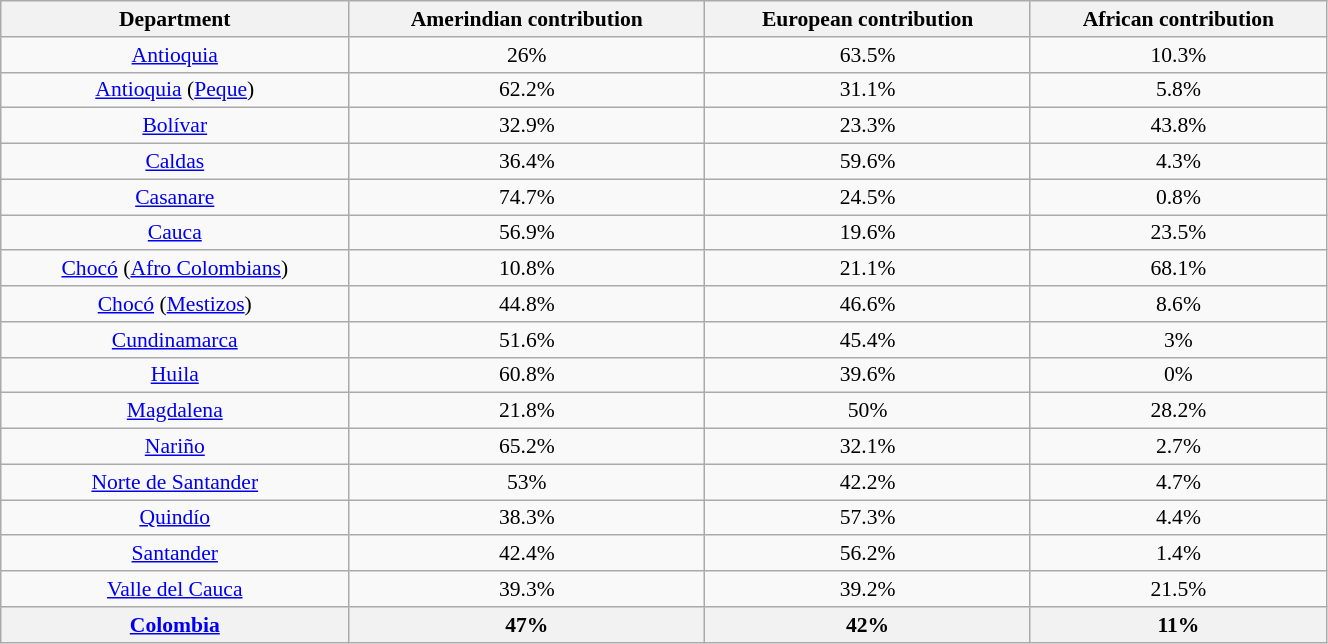<table class="wikitable sortable" border="1" style="font-size: 90%;" width=70% align="center">
<tr>
<th><strong>Department</strong></th>
<th><strong>Amerindian contribution</strong></th>
<th><strong>European contribution</strong></th>
<th><strong>African contribution</strong></th>
</tr>
<tr align="center">
<td><a href='#'>Antioquia</a></td>
<td>26%</td>
<td>63.5%</td>
<td>10.3%</td>
</tr>
<tr align="center">
<td><a href='#'>Antioquia</a> (<a href='#'>Peque</a>)</td>
<td>62.2%</td>
<td>31.1%</td>
<td>5.8%</td>
</tr>
<tr align="center">
<td><a href='#'>Bolívar</a></td>
<td>32.9%</td>
<td>23.3%</td>
<td>43.8%</td>
</tr>
<tr align="center">
<td><a href='#'>Caldas</a></td>
<td>36.4%</td>
<td>59.6%</td>
<td>4.3%</td>
</tr>
<tr align="center">
<td><a href='#'>Casanare</a></td>
<td>74.7%</td>
<td>24.5%</td>
<td>0.8%</td>
</tr>
<tr align="center">
<td><a href='#'>Cauca</a></td>
<td>56.9%</td>
<td>19.6%</td>
<td>23.5%</td>
</tr>
<tr align="center">
<td><a href='#'>Chocó</a> (<a href='#'>Afro Colombians</a>)</td>
<td>10.8%</td>
<td>21.1%</td>
<td>68.1%</td>
</tr>
<tr align="center">
<td><a href='#'>Chocó</a> (<a href='#'>Mestizos</a>)</td>
<td>44.8%</td>
<td>46.6%</td>
<td>8.6%</td>
</tr>
<tr align="center">
<td><a href='#'>Cundinamarca</a></td>
<td>51.6%</td>
<td>45.4%</td>
<td>3%</td>
</tr>
<tr align="center">
<td><a href='#'>Huila</a></td>
<td>60.8%</td>
<td>39.6%</td>
<td>0%</td>
</tr>
<tr align="center">
<td><a href='#'>Magdalena</a></td>
<td>21.8%</td>
<td>50%</td>
<td>28.2%</td>
</tr>
<tr align="center">
<td><a href='#'>Nariño</a></td>
<td>65.2%</td>
<td>32.1%</td>
<td>2.7%</td>
</tr>
<tr align="center">
<td><a href='#'>Norte de Santander</a></td>
<td>53%</td>
<td>42.2%</td>
<td>4.7%</td>
</tr>
<tr align="center">
<td><a href='#'>Quindío</a></td>
<td>38.3%</td>
<td>57.3%</td>
<td>4.4%</td>
</tr>
<tr align="center">
<td><a href='#'>Santander</a></td>
<td>42.4%</td>
<td>56.2%</td>
<td>1.4%</td>
</tr>
<tr align="center">
<td><a href='#'>Valle del Cauca</a></td>
<td>39.3%</td>
<td>39.2%</td>
<td>21.5%</td>
</tr>
<tr>
<th><a href='#'>Colombia</a></th>
<th>47%</th>
<th>42%</th>
<th>11%</th>
</tr>
</table>
